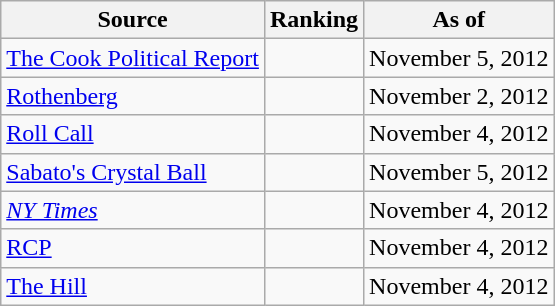<table class="wikitable" style="text-align:center">
<tr>
<th>Source</th>
<th>Ranking</th>
<th>As of</th>
</tr>
<tr>
<td align=left><a href='#'>The Cook Political Report</a></td>
<td></td>
<td>November 5, 2012</td>
</tr>
<tr>
<td align=left><a href='#'>Rothenberg</a></td>
<td></td>
<td>November 2, 2012</td>
</tr>
<tr>
<td align=left><a href='#'>Roll Call</a></td>
<td></td>
<td>November 4, 2012</td>
</tr>
<tr>
<td align=left><a href='#'>Sabato's Crystal Ball</a></td>
<td></td>
<td>November 5, 2012</td>
</tr>
<tr>
<td align=left><a href='#'><em>NY Times</em></a></td>
<td></td>
<td>November 4, 2012</td>
</tr>
<tr>
<td align="left"><a href='#'>RCP</a></td>
<td></td>
<td>November 4, 2012</td>
</tr>
<tr>
<td align=left><a href='#'>The Hill</a></td>
<td></td>
<td>November 4, 2012</td>
</tr>
</table>
